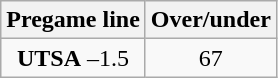<table class="wikitable">
<tr align="center">
<th style=>Pregame line</th>
<th style=>Over/under</th>
</tr>
<tr align="center">
<td><strong>UTSA</strong> –1.5</td>
<td>67</td>
</tr>
</table>
